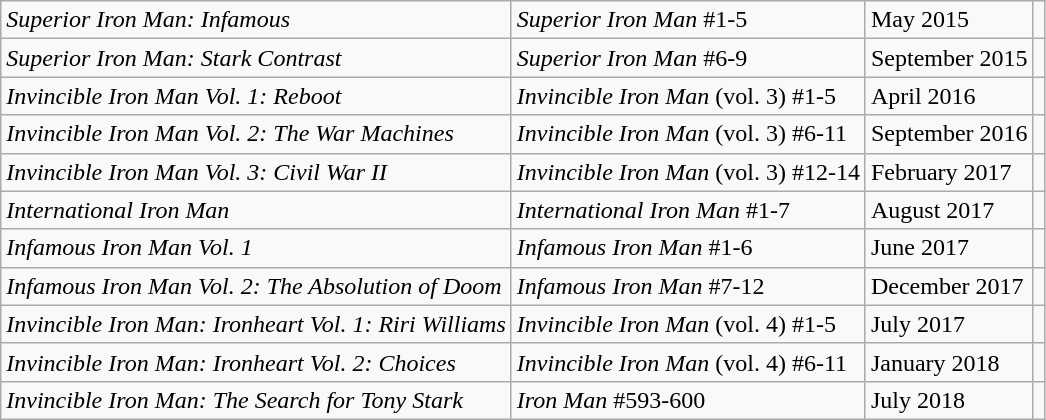<table class="wikitable sortable">
<tr>
<td><em>Superior Iron Man: Infamous</em></td>
<td><em>Superior Iron Man</em> #1-5</td>
<td>May 2015</td>
<td></td>
</tr>
<tr>
<td><em>Superior Iron Man: Stark Contrast</em></td>
<td><em>Superior Iron Man</em> #6-9</td>
<td>September 2015</td>
<td></td>
</tr>
<tr>
<td><em>Invincible Iron Man Vol. 1: Reboot</em></td>
<td><em>Invincible Iron Man</em> (vol. 3) #1-5</td>
<td>April 2016</td>
<td></td>
</tr>
<tr>
<td><em>Invincible Iron Man Vol. 2: The War Machines</em></td>
<td><em>Invincible Iron Man</em> (vol. 3) #6-11</td>
<td>September 2016</td>
<td></td>
</tr>
<tr>
<td><em>Invincible Iron Man Vol. 3: Civil War II</em></td>
<td><em>Invincible Iron Man</em> (vol. 3) #12-14</td>
<td>February 2017</td>
<td></td>
</tr>
<tr>
<td><em>International Iron Man</em></td>
<td><em>International Iron Man</em> #1-7</td>
<td>August 2017</td>
<td></td>
</tr>
<tr>
<td><em>Infamous Iron Man Vol. 1</em></td>
<td><em>Infamous Iron Man</em> #1-6</td>
<td>June 2017</td>
<td></td>
</tr>
<tr>
<td><em>Infamous Iron Man Vol. 2: The Absolution of Doom</em></td>
<td><em>Infamous Iron Man</em> #7-12</td>
<td>December 2017</td>
<td></td>
</tr>
<tr>
<td><em>Invincible Iron Man: Ironheart Vol. 1: Riri Williams</em></td>
<td><em>Invincible Iron Man</em> (vol. 4) #1-5</td>
<td>July 2017</td>
<td></td>
</tr>
<tr>
<td><em>Invincible Iron Man: Ironheart Vol. 2: Choices</em></td>
<td><em>Invincible Iron Man</em> (vol. 4) #6-11</td>
<td>January 2018</td>
<td></td>
</tr>
<tr>
<td><em>Invincible Iron Man: The Search for Tony Stark</em></td>
<td><em>Iron Man</em> #593-600</td>
<td>July 2018</td>
<td></td>
</tr>
</table>
